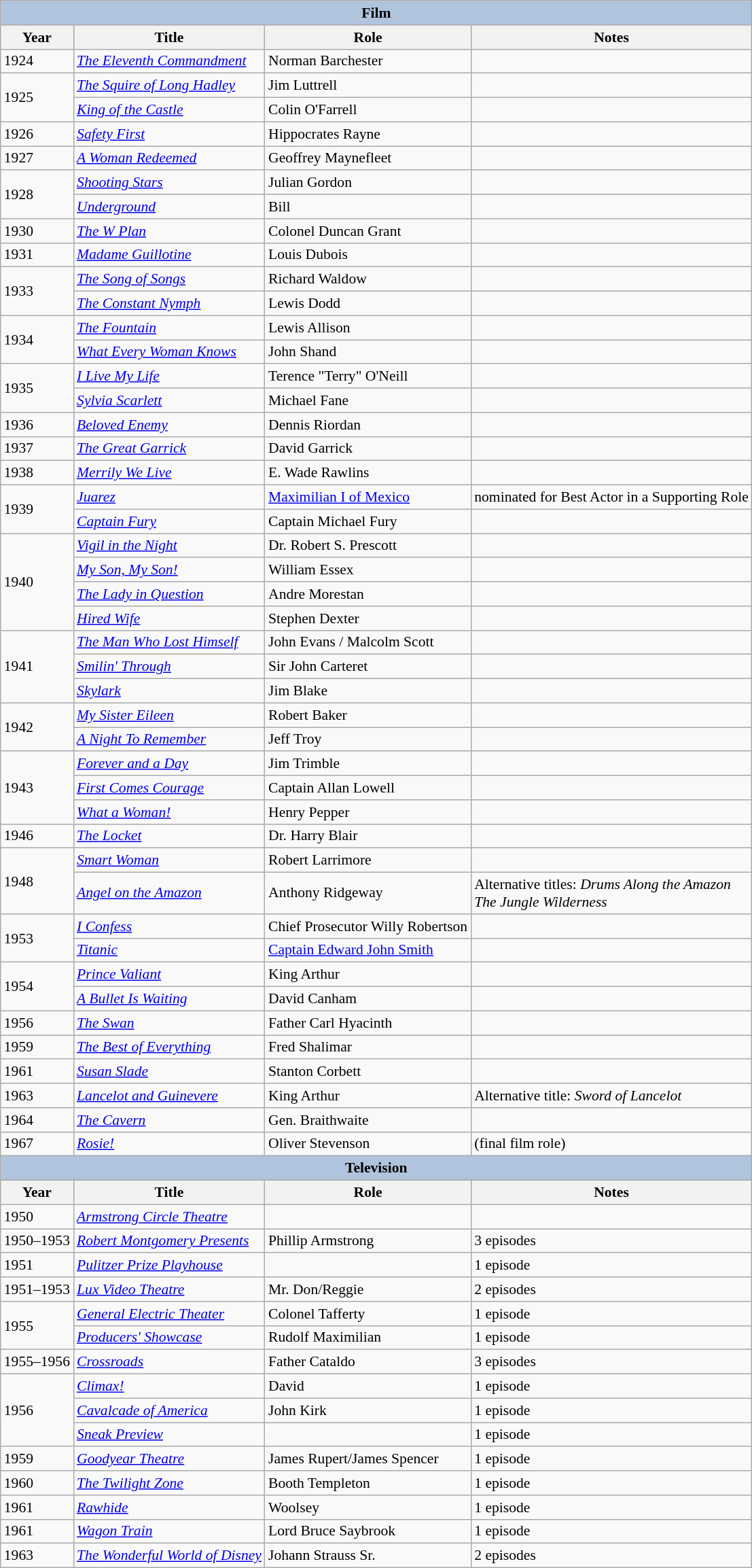<table class="wikitable" style="font-size: 90%;">
<tr>
<th colspan="4" style="background: LightSteelBlue;">Film</th>
</tr>
<tr>
<th>Year</th>
<th>Title</th>
<th>Role</th>
<th>Notes</th>
</tr>
<tr>
<td>1924</td>
<td><em><a href='#'>The Eleventh Commandment</a></em></td>
<td>Norman Barchester</td>
<td></td>
</tr>
<tr>
<td rowspan=2>1925</td>
<td><em><a href='#'>The Squire of Long Hadley</a></em></td>
<td>Jim Luttrell</td>
<td></td>
</tr>
<tr>
<td><em><a href='#'>King of the Castle</a></em></td>
<td>Colin O'Farrell</td>
<td></td>
</tr>
<tr>
<td>1926</td>
<td><em><a href='#'>Safety First</a></em></td>
<td>Hippocrates Rayne</td>
<td></td>
</tr>
<tr>
<td>1927</td>
<td><em><a href='#'>A Woman Redeemed</a></em></td>
<td>Geoffrey Maynefleet</td>
<td></td>
</tr>
<tr>
<td rowspan=2>1928</td>
<td><em><a href='#'>Shooting Stars</a></em></td>
<td>Julian Gordon</td>
<td></td>
</tr>
<tr>
<td><em><a href='#'>Underground</a></em></td>
<td>Bill</td>
<td></td>
</tr>
<tr>
<td>1930</td>
<td><em><a href='#'>The W Plan</a></em></td>
<td>Colonel Duncan Grant</td>
<td></td>
</tr>
<tr>
<td>1931</td>
<td><em><a href='#'>Madame Guillotine</a></em></td>
<td>Louis Dubois</td>
<td></td>
</tr>
<tr>
<td rowspan=2>1933</td>
<td><em><a href='#'>The Song of Songs</a></em></td>
<td>Richard Waldow</td>
<td></td>
</tr>
<tr>
<td><em><a href='#'>The Constant Nymph</a></em></td>
<td>Lewis Dodd</td>
<td></td>
</tr>
<tr>
<td rowspan=2>1934</td>
<td><em><a href='#'>The Fountain</a></em></td>
<td>Lewis Allison</td>
<td></td>
</tr>
<tr>
<td><em><a href='#'>What Every Woman Knows</a></em></td>
<td>John Shand</td>
<td></td>
</tr>
<tr>
<td rowspan=2>1935</td>
<td><em><a href='#'>I Live My Life</a></em></td>
<td>Terence "Terry" O'Neill</td>
<td></td>
</tr>
<tr>
<td><em><a href='#'>Sylvia Scarlett</a></em></td>
<td>Michael Fane</td>
<td></td>
</tr>
<tr>
<td>1936</td>
<td><em><a href='#'>Beloved Enemy</a></em></td>
<td>Dennis Riordan</td>
<td></td>
</tr>
<tr>
<td>1937</td>
<td><em><a href='#'>The Great Garrick</a></em></td>
<td>David Garrick</td>
<td></td>
</tr>
<tr>
<td>1938</td>
<td><em><a href='#'>Merrily We Live</a></em></td>
<td>E. Wade Rawlins</td>
<td></td>
</tr>
<tr>
<td rowspan=2>1939</td>
<td><em><a href='#'>Juarez</a></em></td>
<td><a href='#'>Maximilian I of Mexico</a></td>
<td>nominated for Best Actor in a Supporting Role</td>
</tr>
<tr>
<td><em><a href='#'>Captain Fury</a></em></td>
<td>Captain Michael Fury</td>
<td></td>
</tr>
<tr>
<td rowspan=4>1940</td>
<td><em><a href='#'>Vigil in the Night</a></em></td>
<td>Dr. Robert S. Prescott</td>
<td></td>
</tr>
<tr>
<td><em><a href='#'>My Son, My Son!</a></em></td>
<td>William Essex</td>
<td></td>
</tr>
<tr>
<td><em><a href='#'>The Lady in Question</a></em></td>
<td>Andre Morestan</td>
<td></td>
</tr>
<tr>
<td><em><a href='#'>Hired Wife</a></em></td>
<td>Stephen Dexter</td>
<td></td>
</tr>
<tr>
<td rowspan=3>1941</td>
<td><em><a href='#'>The Man Who Lost Himself</a></em></td>
<td>John Evans / Malcolm Scott</td>
<td></td>
</tr>
<tr>
<td><em><a href='#'>Smilin' Through</a></em></td>
<td>Sir John Carteret</td>
<td></td>
</tr>
<tr>
<td><em><a href='#'>Skylark</a></em></td>
<td>Jim Blake</td>
<td></td>
</tr>
<tr>
<td rowspan=2>1942</td>
<td><em><a href='#'>My Sister Eileen</a></em></td>
<td>Robert Baker</td>
<td></td>
</tr>
<tr>
<td><em><a href='#'>A Night To Remember</a></em></td>
<td>Jeff Troy</td>
<td></td>
</tr>
<tr>
<td rowspan=3>1943</td>
<td><em><a href='#'>Forever and a Day</a></em></td>
<td>Jim Trimble</td>
<td></td>
</tr>
<tr>
<td><em><a href='#'>First Comes Courage</a></em></td>
<td>Captain Allan Lowell</td>
<td></td>
</tr>
<tr>
<td><em><a href='#'>What a Woman!</a></em></td>
<td>Henry Pepper</td>
<td></td>
</tr>
<tr>
<td>1946</td>
<td><em><a href='#'>The Locket</a></em></td>
<td>Dr. Harry Blair</td>
<td></td>
</tr>
<tr>
<td rowspan=2>1948</td>
<td><em><a href='#'>Smart Woman</a></em></td>
<td>Robert Larrimore</td>
<td></td>
</tr>
<tr>
<td><em><a href='#'>Angel on the Amazon</a></em></td>
<td>Anthony Ridgeway</td>
<td>Alternative titles: <em>Drums Along the Amazon</em><br><em>The Jungle Wilderness</em></td>
</tr>
<tr>
<td rowspan=2>1953</td>
<td><em><a href='#'>I Confess</a></em></td>
<td>Chief Prosecutor Willy Robertson</td>
<td></td>
</tr>
<tr>
<td><em><a href='#'>Titanic</a></em></td>
<td><a href='#'> 
Captain Edward John Smith</a></td>
<td></td>
</tr>
<tr>
<td rowspan=2>1954</td>
<td><em><a href='#'>Prince Valiant</a></em></td>
<td>King Arthur</td>
<td></td>
</tr>
<tr>
<td><em><a href='#'>A Bullet Is Waiting</a></em></td>
<td>David Canham</td>
<td></td>
</tr>
<tr>
<td>1956</td>
<td><em><a href='#'>The Swan</a></em></td>
<td>Father Carl Hyacinth</td>
<td></td>
</tr>
<tr>
<td>1959</td>
<td><em><a href='#'>The Best of Everything</a></em></td>
<td>Fred Shalimar</td>
<td></td>
</tr>
<tr>
<td>1961</td>
<td><em><a href='#'>Susan Slade</a></em></td>
<td>Stanton Corbett</td>
<td></td>
</tr>
<tr>
<td>1963</td>
<td><em><a href='#'>Lancelot and Guinevere</a></em></td>
<td>King Arthur</td>
<td>Alternative title: <em>Sword of Lancelot</em></td>
</tr>
<tr>
<td>1964</td>
<td><em><a href='#'>The Cavern</a></em></td>
<td>Gen. Braithwaite</td>
<td></td>
</tr>
<tr>
<td>1967</td>
<td><em><a href='#'>Rosie!</a></em></td>
<td>Oliver Stevenson</td>
<td>(final film role)</td>
</tr>
<tr>
<th colspan="4" style="background: LightSteelBlue;">Television</th>
</tr>
<tr>
<th>Year</th>
<th>Title</th>
<th>Role</th>
<th>Notes</th>
</tr>
<tr>
<td>1950</td>
<td><em><a href='#'>Armstrong Circle Theatre</a></em></td>
<td></td>
<td></td>
</tr>
<tr>
<td>1950–1953</td>
<td><em><a href='#'>Robert Montgomery Presents</a></em></td>
<td>Phillip Armstrong</td>
<td>3 episodes</td>
</tr>
<tr>
<td>1951</td>
<td><em><a href='#'>Pulitzer Prize Playhouse</a></em></td>
<td></td>
<td>1 episode</td>
</tr>
<tr>
<td>1951–1953</td>
<td><em><a href='#'>Lux Video Theatre</a></em></td>
<td>Mr. Don/Reggie</td>
<td>2 episodes</td>
</tr>
<tr>
<td rowspan=2>1955</td>
<td><em><a href='#'>General Electric Theater</a></em></td>
<td>Colonel Tafferty</td>
<td>1 episode</td>
</tr>
<tr>
<td><em><a href='#'>Producers' Showcase</a></em></td>
<td>Rudolf Maximilian</td>
<td>1 episode</td>
</tr>
<tr>
<td>1955–1956</td>
<td><em><a href='#'>Crossroads</a></em></td>
<td>Father Cataldo</td>
<td>3 episodes</td>
</tr>
<tr>
<td rowspan=3>1956</td>
<td><em><a href='#'>Climax!</a></em></td>
<td>David</td>
<td>1 episode</td>
</tr>
<tr>
<td><em><a href='#'>Cavalcade of America</a></em></td>
<td>John Kirk</td>
<td>1 episode</td>
</tr>
<tr>
<td><em><a href='#'>Sneak Preview</a></em></td>
<td></td>
<td>1 episode</td>
</tr>
<tr>
<td>1959</td>
<td><em><a href='#'>Goodyear Theatre</a></em></td>
<td>James Rupert/James Spencer</td>
<td>1 episode</td>
</tr>
<tr>
<td>1960</td>
<td><em><a href='#'>The Twilight Zone</a></em></td>
<td>Booth Templeton</td>
<td>1 episode</td>
</tr>
<tr>
<td>1961</td>
<td><em><a href='#'>Rawhide</a></em></td>
<td>Woolsey</td>
<td>1 episode</td>
</tr>
<tr>
<td>1961</td>
<td><em><a href='#'>Wagon Train</a></em></td>
<td>Lord Bruce Saybrook</td>
<td>1 episode</td>
</tr>
<tr>
<td>1963</td>
<td><em><a href='#'>The Wonderful World of Disney</a></em></td>
<td>Johann Strauss Sr.</td>
<td>2 episodes</td>
</tr>
</table>
